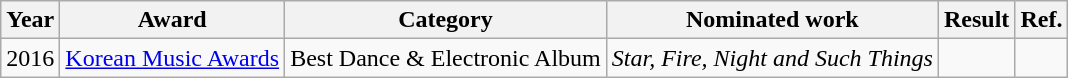<table class="wikitable plainrowheaders" style="text-align:center;">
<tr>
<th>Year</th>
<th>Award</th>
<th>Category</th>
<th>Nominated work</th>
<th>Result</th>
<th>Ref.</th>
</tr>
<tr>
<td>2016</td>
<td><a href='#'>Korean Music Awards</a></td>
<td>Best Dance & Electronic Album</td>
<td><em>Star, Fire, Night and Such Things</em></td>
<td></td>
<td></td>
</tr>
</table>
